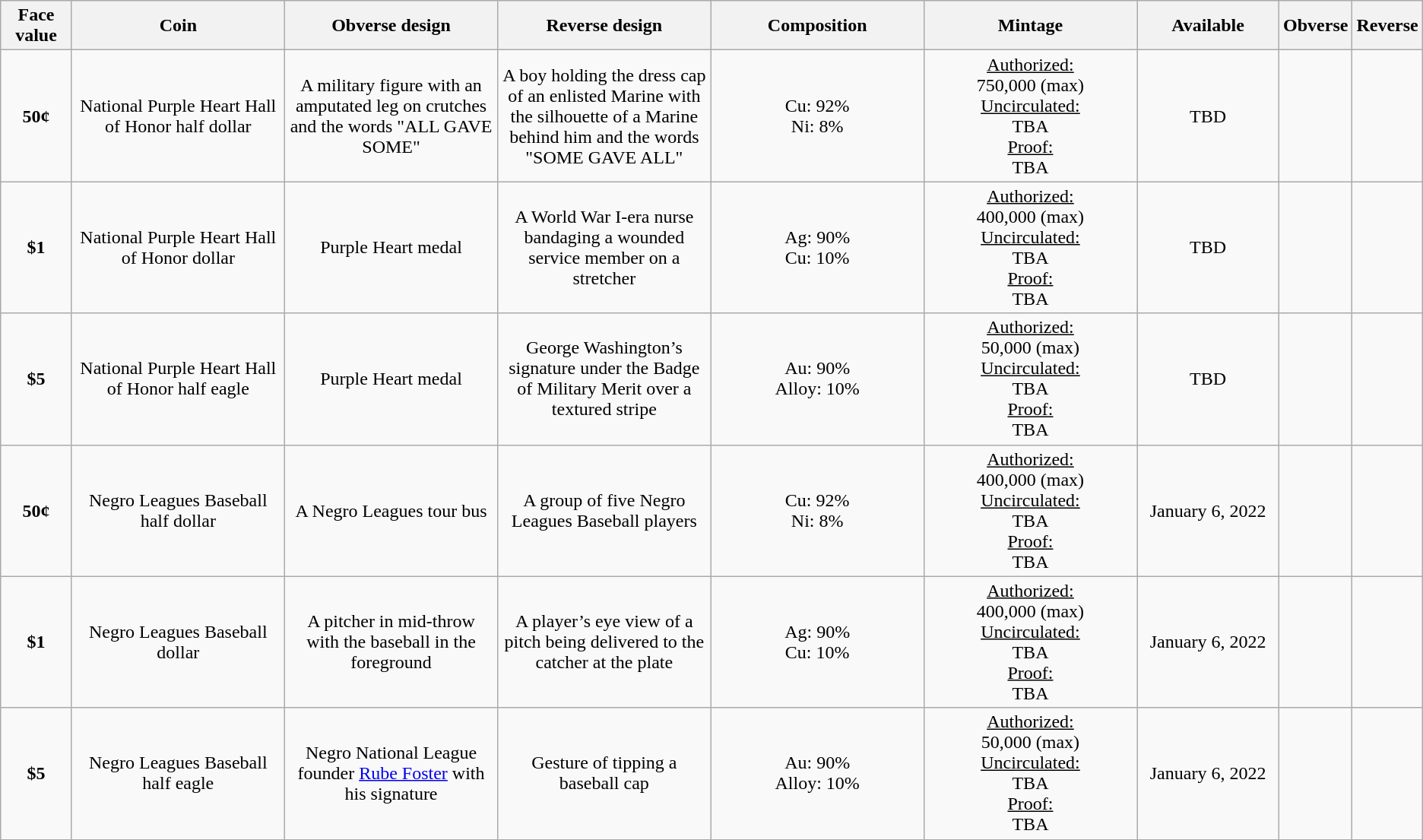<table class="wikitable">
<tr>
<th width="5%">Face value</th>
<th width="15%">Coin</th>
<th width="15%">Obverse design</th>
<th width="15%">Reverse design</th>
<th width="15%">Composition</th>
<th width="15%">Mintage</th>
<th width="10%">Available</th>
<th>Obverse</th>
<th>Reverse</th>
</tr>
<tr>
<td align="center"><strong>50¢</strong></td>
<td align="center">National Purple Heart Hall of Honor half dollar</td>
<td align="center">A military figure with an amputated leg on crutches and the words "ALL GAVE SOME"</td>
<td align="center">A boy holding the dress cap of an enlisted Marine with the silhouette of a Marine behind him and the words "SOME GAVE ALL"</td>
<td align="center">Cu: 92%<br>Ni: 8%</td>
<td align="center"><u>Authorized:</u><br>750,000 (max)<br><u>Uncirculated:</u><br>TBA<br><u>Proof:</u><br>TBA</td>
<td align="center">TBD</td>
<td></td>
<td></td>
</tr>
<tr>
<td align="center"><strong>$1</strong></td>
<td align="center">National Purple Heart Hall of Honor dollar</td>
<td align="center">Purple Heart medal</td>
<td align="center">A World War I-era nurse bandaging a wounded service member on a stretcher</td>
<td align="center">Ag: 90%<br>Cu: 10%</td>
<td align="center"><u>Authorized:</u><br>400,000 (max)<br><u>Uncirculated:</u><br>TBA<br><u>Proof:</u><br>TBA</td>
<td align="center">TBD</td>
<td></td>
<td></td>
</tr>
<tr>
<td align="center"><strong>$5</strong></td>
<td align="center">National Purple Heart Hall of Honor half eagle</td>
<td align="center">Purple Heart medal</td>
<td align="center">George Washington’s signature under the Badge of Military Merit over a textured stripe</td>
<td align="center">Au: 90%<br>Alloy: 10%</td>
<td align="center"><u>Authorized:</u><br>50,000 (max)<br><u>Uncirculated:</u><br>TBA<br><u>Proof:</u><br>TBA</td>
<td align="center">TBD</td>
<td></td>
<td></td>
</tr>
<tr>
<td align="center"><strong>50¢</strong></td>
<td align="center">Negro Leagues Baseball half dollar</td>
<td align="center">A Negro Leagues tour bus</td>
<td align="center">A group of five Negro Leagues Baseball players</td>
<td align="center">Cu: 92%<br>Ni: 8%</td>
<td align="center"><u>Authorized:</u><br>400,000 (max)<br><u>Uncirculated:</u><br>TBA<br><u>Proof:</u><br>TBA</td>
<td align="center">January 6, 2022</td>
<td></td>
<td></td>
</tr>
<tr>
<td align="center"><strong>$1</strong></td>
<td align="center">Negro Leagues Baseball dollar</td>
<td align="center">A pitcher in mid-throw with the baseball in the foreground</td>
<td align="center">A player’s eye view of a pitch being delivered to the catcher at the plate</td>
<td align="center">Ag: 90%<br>Cu: 10%</td>
<td align="center"><u>Authorized:</u><br>400,000 (max)<br><u>Uncirculated:</u><br>TBA<br><u>Proof:</u><br>TBA</td>
<td align="center">January 6, 2022</td>
<td></td>
<td></td>
</tr>
<tr>
<td align="center"><strong>$5</strong></td>
<td align="center">Negro Leagues Baseball half eagle</td>
<td align="center">Negro National League founder <a href='#'>Rube Foster</a> with his signature</td>
<td align="center">Gesture of tipping a baseball cap</td>
<td align="center">Au: 90%<br>Alloy: 10%</td>
<td align="center"><u>Authorized:</u><br>50,000 (max)<br><u>Uncirculated:</u><br>TBA<br><u>Proof:</u><br>TBA</td>
<td align="center">January 6, 2022</td>
<td></td>
<td></td>
</tr>
</table>
